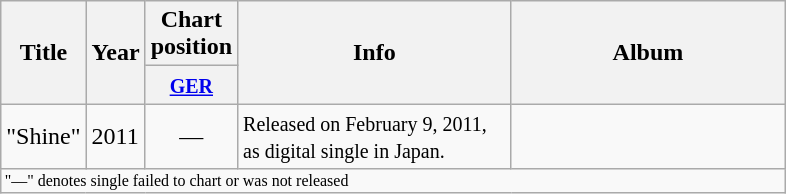<table class="wikitable">
<tr>
<th rowspan="2">Title</th>
<th rowspan="2">Year</th>
<th colspan="1">Chart position</th>
<th width="175" rowspan="2">Info</th>
<th width="175" rowspan="2">Album</th>
</tr>
<tr>
<th width="35"><small><a href='#'>GER</a><br></small></th>
</tr>
<tr>
<td>"Shine"</td>
<td rowspan=1>2011</td>
<td align="center">—</td>
<td><small>Released on February 9, 2011, as digital single in Japan.</small></td>
<td></td>
</tr>
<tr>
<td colspan="30" style="font-size:8pt">"—" denotes single failed to chart or was not released</td>
</tr>
</table>
